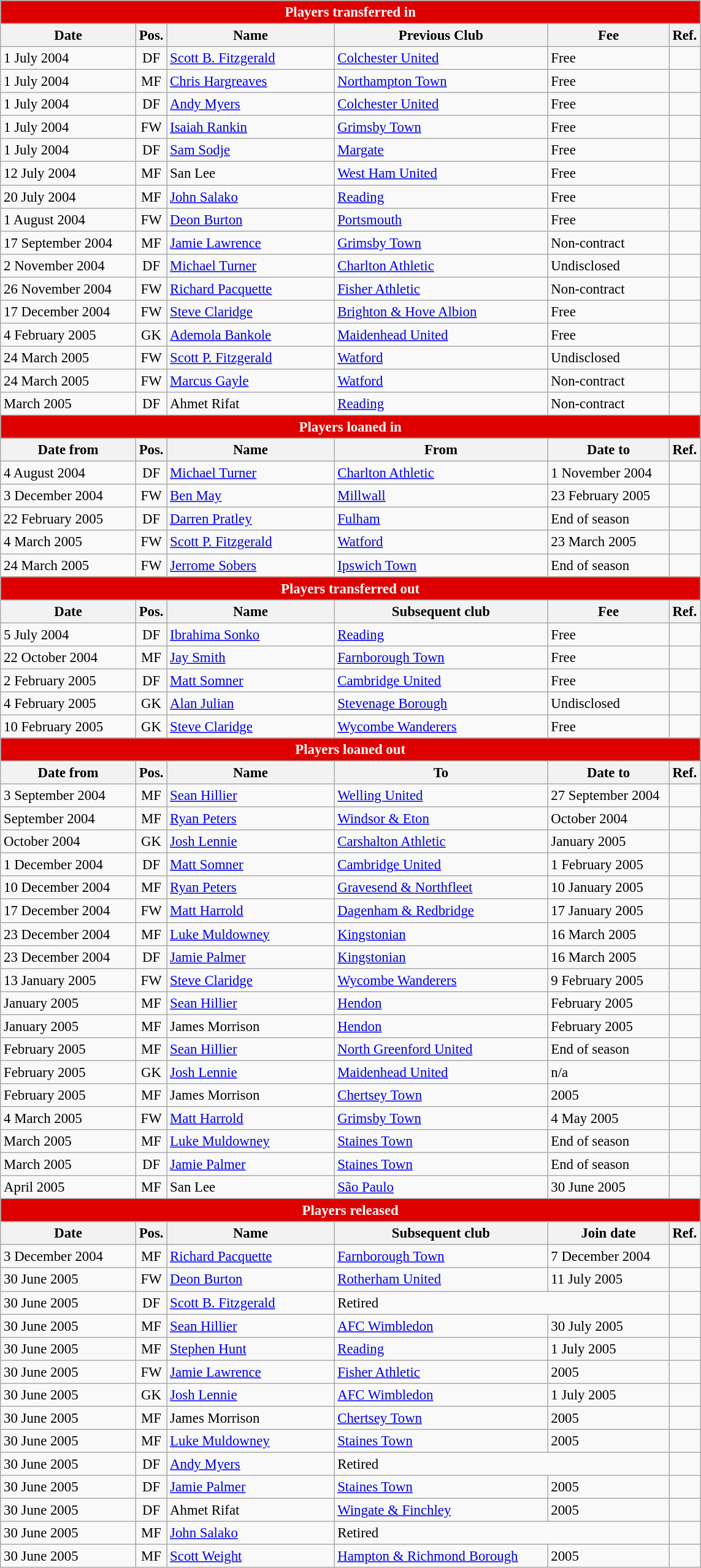<table class="wikitable" style="font-size:95%;">
<tr>
<th colspan="6" style="background:#d00; color:white; text-align:center;">Players transferred in</th>
</tr>
<tr>
<th style="width:140px;">Date</th>
<th style="width:25px;">Pos.</th>
<th style="width:175px;">Name</th>
<th style="width:225px;">Previous Club</th>
<th style="width:125px;">Fee</th>
<th style="width:25px;">Ref.</th>
</tr>
<tr>
<td>1 July 2004</td>
<td style="text-align:center;">DF</td>
<td> <a href='#'>Scott B. Fitzgerald</a></td>
<td> <a href='#'>Colchester United</a></td>
<td>Free</td>
<td></td>
</tr>
<tr>
<td>1 July 2004</td>
<td style="text-align:center;">MF</td>
<td> <a href='#'>Chris Hargreaves</a></td>
<td> <a href='#'>Northampton Town</a></td>
<td>Free</td>
<td></td>
</tr>
<tr>
<td>1 July 2004</td>
<td style="text-align:center;">DF</td>
<td> <a href='#'>Andy Myers</a></td>
<td> <a href='#'>Colchester United</a></td>
<td>Free</td>
<td></td>
</tr>
<tr>
<td>1 July 2004</td>
<td style="text-align:center;">FW</td>
<td> <a href='#'>Isaiah Rankin</a></td>
<td> <a href='#'>Grimsby Town</a></td>
<td>Free</td>
<td></td>
</tr>
<tr>
<td>1 July 2004</td>
<td style="text-align:center;">DF</td>
<td> <a href='#'>Sam Sodje</a></td>
<td> <a href='#'>Margate</a></td>
<td>Free</td>
<td></td>
</tr>
<tr>
<td>12 July 2004</td>
<td style="text-align:center;">MF</td>
<td> San Lee</td>
<td> <a href='#'>West Ham United</a></td>
<td>Free</td>
<td></td>
</tr>
<tr>
<td>20 July 2004</td>
<td style="text-align:center;">MF</td>
<td> <a href='#'>John Salako</a></td>
<td> <a href='#'>Reading</a></td>
<td>Free</td>
<td></td>
</tr>
<tr>
<td>1 August 2004</td>
<td style="text-align:center;">FW</td>
<td> <a href='#'>Deon Burton</a></td>
<td> <a href='#'>Portsmouth</a></td>
<td>Free</td>
<td></td>
</tr>
<tr>
<td>17 September 2004</td>
<td style="text-align:center;">MF</td>
<td> <a href='#'>Jamie Lawrence</a></td>
<td> <a href='#'>Grimsby Town</a></td>
<td>Non-contract</td>
<td></td>
</tr>
<tr>
<td>2 November 2004</td>
<td style="text-align:center;">DF</td>
<td> <a href='#'>Michael Turner</a></td>
<td> <a href='#'>Charlton Athletic</a></td>
<td>Undisclosed</td>
<td></td>
</tr>
<tr>
<td>26 November 2004</td>
<td style="text-align:center;">FW</td>
<td> <a href='#'>Richard Pacquette</a></td>
<td> <a href='#'>Fisher Athletic</a></td>
<td>Non-contract</td>
<td></td>
</tr>
<tr>
<td>17 December 2004</td>
<td style="text-align:center;">FW</td>
<td> <a href='#'>Steve Claridge</a></td>
<td> <a href='#'>Brighton & Hove Albion</a></td>
<td>Free</td>
<td></td>
</tr>
<tr>
<td>4 February 2005</td>
<td style="text-align:center;">GK</td>
<td> <a href='#'>Ademola Bankole</a></td>
<td> <a href='#'>Maidenhead United</a></td>
<td>Free</td>
<td></td>
</tr>
<tr>
<td>24 March 2005</td>
<td style="text-align:center;">FW</td>
<td> <a href='#'>Scott P. Fitzgerald</a></td>
<td> <a href='#'>Watford</a></td>
<td>Undisclosed</td>
<td></td>
</tr>
<tr>
<td>24 March 2005</td>
<td style="text-align:center;">FW</td>
<td> <a href='#'>Marcus Gayle</a></td>
<td> <a href='#'>Watford</a></td>
<td>Non-contract</td>
<td></td>
</tr>
<tr>
<td>March 2005</td>
<td style="text-align:center;">DF</td>
<td> Ahmet Rifat</td>
<td> <a href='#'>Reading</a></td>
<td>Non-contract</td>
<td></td>
</tr>
<tr>
<th colspan="6" style="background:#d00; color:white; text-align:center;">Players loaned in</th>
</tr>
<tr>
<th>Date from</th>
<th>Pos.</th>
<th>Name</th>
<th>From</th>
<th>Date to</th>
<th>Ref.</th>
</tr>
<tr>
<td>4 August 2004</td>
<td style="text-align:center;">DF</td>
<td> <a href='#'>Michael Turner</a></td>
<td> <a href='#'>Charlton Athletic</a></td>
<td>1 November 2004</td>
<td></td>
</tr>
<tr>
<td>3 December 2004</td>
<td style="text-align:center;">FW</td>
<td> <a href='#'>Ben May</a></td>
<td> <a href='#'>Millwall</a></td>
<td>23 February 2005</td>
<td></td>
</tr>
<tr>
<td>22 February 2005</td>
<td style="text-align:center;">DF</td>
<td> <a href='#'>Darren Pratley</a></td>
<td> <a href='#'>Fulham</a></td>
<td>End of season</td>
<td></td>
</tr>
<tr>
<td>4 March 2005</td>
<td style="text-align:center;">FW</td>
<td> <a href='#'>Scott P. Fitzgerald</a></td>
<td> <a href='#'>Watford</a></td>
<td>23 March 2005</td>
<td></td>
</tr>
<tr>
<td>24 March 2005</td>
<td style="text-align:center;">FW</td>
<td> <a href='#'>Jerrome Sobers</a></td>
<td> <a href='#'>Ipswich Town</a></td>
<td>End of season</td>
<td></td>
</tr>
<tr>
<th colspan="6" style="background:#d00; color:white; text-align:center;">Players transferred out</th>
</tr>
<tr>
<th>Date</th>
<th>Pos.</th>
<th>Name</th>
<th>Subsequent club</th>
<th>Fee</th>
<th>Ref.</th>
</tr>
<tr>
<td>5 July 2004</td>
<td style="text-align:center;">DF</td>
<td> <a href='#'>Ibrahima Sonko</a></td>
<td> <a href='#'>Reading</a></td>
<td>Free</td>
<td></td>
</tr>
<tr>
<td>22 October 2004</td>
<td style="text-align:center;">MF</td>
<td> <a href='#'>Jay Smith</a></td>
<td> <a href='#'>Farnborough Town</a></td>
<td>Free</td>
<td></td>
</tr>
<tr>
<td>2 February 2005</td>
<td style="text-align:center;">DF</td>
<td> <a href='#'>Matt Somner</a></td>
<td> <a href='#'>Cambridge United</a></td>
<td>Free</td>
<td></td>
</tr>
<tr>
<td>4 February 2005</td>
<td style="text-align:center;">GK</td>
<td> <a href='#'>Alan Julian</a></td>
<td> <a href='#'>Stevenage Borough</a></td>
<td>Undisclosed</td>
<td></td>
</tr>
<tr>
<td>10 February 2005</td>
<td style="text-align:center;">GK</td>
<td> <a href='#'>Steve Claridge</a></td>
<td> <a href='#'>Wycombe Wanderers</a></td>
<td>Free</td>
<td></td>
</tr>
<tr>
<th colspan="6" style="background:#d00; color:white; text-align:center;">Players loaned out</th>
</tr>
<tr>
<th>Date from</th>
<th>Pos.</th>
<th>Name</th>
<th>To</th>
<th>Date to</th>
<th>Ref.</th>
</tr>
<tr>
<td>3 September 2004</td>
<td style="text-align:center;">MF</td>
<td> <a href='#'>Sean Hillier</a></td>
<td> <a href='#'>Welling United</a></td>
<td>27 September 2004</td>
<td></td>
</tr>
<tr>
<td>September 2004</td>
<td style="text-align:center;">MF</td>
<td> <a href='#'>Ryan Peters</a></td>
<td> <a href='#'>Windsor & Eton</a></td>
<td>October 2004</td>
<td></td>
</tr>
<tr>
<td>October 2004</td>
<td style="text-align:center;">GK</td>
<td> <a href='#'>Josh Lennie</a></td>
<td> <a href='#'>Carshalton Athletic</a></td>
<td>January 2005</td>
<td></td>
</tr>
<tr>
<td>1 December 2004</td>
<td style="text-align:center;">DF</td>
<td> <a href='#'>Matt Somner</a></td>
<td> <a href='#'>Cambridge United</a></td>
<td>1 February 2005</td>
<td></td>
</tr>
<tr>
<td>10 December 2004</td>
<td style="text-align:center;">MF</td>
<td> <a href='#'>Ryan Peters</a></td>
<td> <a href='#'>Gravesend & Northfleet</a></td>
<td>10 January 2005</td>
<td></td>
</tr>
<tr>
<td>17 December 2004</td>
<td style="text-align:center;">FW</td>
<td> <a href='#'>Matt Harrold</a></td>
<td> <a href='#'>Dagenham & Redbridge</a></td>
<td>17 January 2005</td>
<td></td>
</tr>
<tr>
<td>23 December 2004</td>
<td style="text-align:center;">MF</td>
<td> <a href='#'>Luke Muldowney</a></td>
<td> <a href='#'>Kingstonian</a></td>
<td>16 March 2005</td>
<td></td>
</tr>
<tr>
<td>23 December 2004</td>
<td style="text-align:center;">DF</td>
<td> <a href='#'>Jamie Palmer</a></td>
<td> <a href='#'>Kingstonian</a></td>
<td>16 March 2005</td>
<td></td>
</tr>
<tr>
<td>13 January 2005</td>
<td style="text-align:center;">FW</td>
<td> <a href='#'>Steve Claridge</a></td>
<td> <a href='#'>Wycombe Wanderers</a></td>
<td>9 February 2005</td>
<td></td>
</tr>
<tr>
<td>January 2005</td>
<td style="text-align:center;">MF</td>
<td> <a href='#'>Sean Hillier</a></td>
<td> <a href='#'>Hendon</a></td>
<td>February 2005</td>
<td></td>
</tr>
<tr>
<td>January 2005</td>
<td style="text-align:center;">MF</td>
<td> James Morrison</td>
<td> <a href='#'>Hendon</a></td>
<td>February 2005</td>
<td></td>
</tr>
<tr>
<td>February 2005</td>
<td style="text-align:center;">MF</td>
<td> <a href='#'>Sean Hillier</a></td>
<td> <a href='#'>North Greenford United</a></td>
<td>End of season</td>
<td></td>
</tr>
<tr>
<td>February 2005</td>
<td style="text-align:center;">GK</td>
<td> <a href='#'>Josh Lennie</a></td>
<td> <a href='#'>Maidenhead United</a></td>
<td>n/a</td>
<td></td>
</tr>
<tr>
<td>February 2005</td>
<td style="text-align:center;">MF</td>
<td> James Morrison</td>
<td> <a href='#'>Chertsey Town</a></td>
<td>2005</td>
<td></td>
</tr>
<tr>
<td>4 March 2005</td>
<td style="text-align:center;">FW</td>
<td> <a href='#'>Matt Harrold</a></td>
<td> <a href='#'>Grimsby Town</a></td>
<td>4 May 2005</td>
<td></td>
</tr>
<tr>
<td>March 2005</td>
<td style="text-align:center;">MF</td>
<td> <a href='#'>Luke Muldowney</a></td>
<td> <a href='#'>Staines Town</a></td>
<td>End of season</td>
<td></td>
</tr>
<tr>
<td>March 2005</td>
<td style="text-align:center;">DF</td>
<td> <a href='#'>Jamie Palmer</a></td>
<td> <a href='#'>Staines Town</a></td>
<td>End of season</td>
<td></td>
</tr>
<tr>
<td>April 2005</td>
<td style="text-align:center;">MF</td>
<td> San Lee</td>
<td> <a href='#'>São Paulo</a></td>
<td>30 June 2005</td>
<td></td>
</tr>
<tr>
<th colspan="6" style="background:#d00; color:white; text-align:center;">Players released</th>
</tr>
<tr>
<th>Date</th>
<th>Pos.</th>
<th>Name</th>
<th>Subsequent club</th>
<th>Join date</th>
<th>Ref.</th>
</tr>
<tr>
<td>3 December 2004</td>
<td style="text-align:center;">MF</td>
<td> <a href='#'>Richard Pacquette</a></td>
<td> <a href='#'>Farnborough Town</a></td>
<td>7 December 2004</td>
<td></td>
</tr>
<tr>
<td>30 June 2005</td>
<td style="text-align:center;">FW</td>
<td> <a href='#'>Deon Burton</a></td>
<td> <a href='#'>Rotherham United</a></td>
<td>11 July 2005</td>
<td></td>
</tr>
<tr>
<td>30 June 2005</td>
<td style="text-align:center;">DF</td>
<td> <a href='#'>Scott B. Fitzgerald</a></td>
<td colspan="2">Retired</td>
<td></td>
</tr>
<tr>
<td>30 June 2005</td>
<td style="text-align:center;">MF</td>
<td> <a href='#'>Sean Hillier</a></td>
<td> <a href='#'>AFC Wimbledon</a></td>
<td>30 July 2005</td>
<td></td>
</tr>
<tr>
<td>30 June 2005</td>
<td style="text-align:center;">MF</td>
<td> <a href='#'>Stephen Hunt</a></td>
<td> <a href='#'>Reading</a></td>
<td>1 July 2005</td>
<td></td>
</tr>
<tr>
<td>30 June 2005</td>
<td style="text-align:center;">FW</td>
<td> <a href='#'>Jamie Lawrence</a></td>
<td> <a href='#'>Fisher Athletic</a></td>
<td>2005</td>
<td></td>
</tr>
<tr>
<td>30 June 2005</td>
<td style="text-align:center;">GK</td>
<td> <a href='#'>Josh Lennie</a></td>
<td> <a href='#'>AFC Wimbledon</a></td>
<td>1 July 2005</td>
<td></td>
</tr>
<tr>
<td>30 June 2005</td>
<td style="text-align:center;">MF</td>
<td> James Morrison</td>
<td> <a href='#'>Chertsey Town</a></td>
<td>2005</td>
<td></td>
</tr>
<tr>
<td>30 June 2005</td>
<td style="text-align:center;">MF</td>
<td> <a href='#'>Luke Muldowney</a></td>
<td> <a href='#'>Staines Town</a></td>
<td>2005</td>
<td></td>
</tr>
<tr>
<td>30 June 2005</td>
<td style="text-align:center;">DF</td>
<td> <a href='#'>Andy Myers</a></td>
<td colspan="2">Retired</td>
<td></td>
</tr>
<tr>
<td>30 June 2005</td>
<td style="text-align:center;">DF</td>
<td> <a href='#'>Jamie Palmer</a></td>
<td> <a href='#'>Staines Town</a></td>
<td>2005</td>
<td></td>
</tr>
<tr>
<td>30 June 2005</td>
<td style="text-align:center;">DF</td>
<td> Ahmet Rifat</td>
<td> <a href='#'>Wingate & Finchley</a></td>
<td>2005</td>
<td></td>
</tr>
<tr>
<td>30 June 2005</td>
<td style="text-align:center;">MF</td>
<td> <a href='#'>John Salako</a></td>
<td colspan="2">Retired</td>
<td></td>
</tr>
<tr>
<td>30 June 2005</td>
<td style="text-align:center;">MF</td>
<td> <a href='#'>Scott Weight</a></td>
<td> <a href='#'>Hampton & Richmond Borough</a></td>
<td>2005</td>
<td></td>
</tr>
</table>
